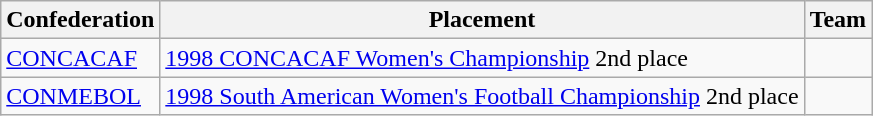<table class=wikitable>
<tr>
<th>Confederation</th>
<th>Placement</th>
<th>Team</th>
</tr>
<tr>
<td><a href='#'>CONCACAF</a></td>
<td><a href='#'>1998 CONCACAF Women's Championship</a> 2nd place</td>
<td></td>
</tr>
<tr>
<td><a href='#'>CONMEBOL</a></td>
<td><a href='#'>1998 South American Women's Football Championship</a> 2nd place</td>
<td></td>
</tr>
</table>
